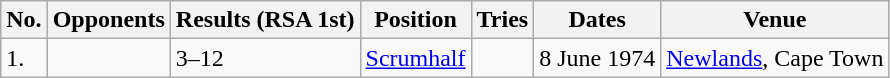<table class="wikitable sortable">
<tr>
<th>No.</th>
<th>Opponents</th>
<th>Results (RSA 1st)</th>
<th>Position</th>
<th>Tries</th>
<th>Dates</th>
<th>Venue</th>
</tr>
<tr>
<td>1.</td>
<td></td>
<td>3–12</td>
<td><a href='#'>Scrumhalf</a></td>
<td></td>
<td>8 June 1974</td>
<td><a href='#'>Newlands</a>, Cape Town</td>
</tr>
</table>
